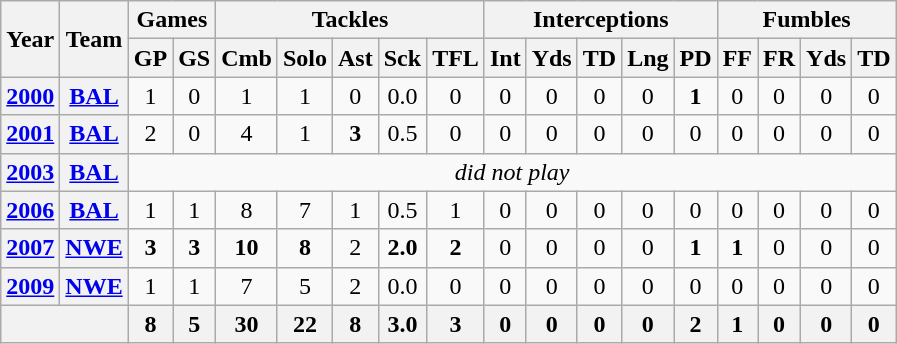<table class="wikitable" style="text-align:center">
<tr>
<th rowspan="2">Year</th>
<th rowspan="2">Team</th>
<th colspan="2">Games</th>
<th colspan="5">Tackles</th>
<th colspan="5">Interceptions</th>
<th colspan="4">Fumbles</th>
</tr>
<tr>
<th>GP</th>
<th>GS</th>
<th>Cmb</th>
<th>Solo</th>
<th>Ast</th>
<th>Sck</th>
<th>TFL</th>
<th>Int</th>
<th>Yds</th>
<th>TD</th>
<th>Lng</th>
<th>PD</th>
<th>FF</th>
<th>FR</th>
<th>Yds</th>
<th>TD</th>
</tr>
<tr>
<th><a href='#'>2000</a></th>
<th><a href='#'>BAL</a></th>
<td>1</td>
<td>0</td>
<td>1</td>
<td>1</td>
<td>0</td>
<td>0.0</td>
<td>0</td>
<td>0</td>
<td>0</td>
<td>0</td>
<td>0</td>
<td><strong>1</strong></td>
<td>0</td>
<td>0</td>
<td>0</td>
<td>0</td>
</tr>
<tr>
<th><a href='#'>2001</a></th>
<th><a href='#'>BAL</a></th>
<td>2</td>
<td>0</td>
<td>4</td>
<td>1</td>
<td><strong>3</strong></td>
<td>0.5</td>
<td>0</td>
<td>0</td>
<td>0</td>
<td>0</td>
<td>0</td>
<td>0</td>
<td>0</td>
<td>0</td>
<td>0</td>
<td>0</td>
</tr>
<tr>
<th><a href='#'>2003</a></th>
<th><a href='#'>BAL</a></th>
<td colspan="16"><em>did not play</em></td>
</tr>
<tr>
<th><a href='#'>2006</a></th>
<th><a href='#'>BAL</a></th>
<td>1</td>
<td>1</td>
<td>8</td>
<td>7</td>
<td>1</td>
<td>0.5</td>
<td>1</td>
<td>0</td>
<td>0</td>
<td>0</td>
<td>0</td>
<td>0</td>
<td>0</td>
<td>0</td>
<td>0</td>
<td>0</td>
</tr>
<tr>
<th><a href='#'>2007</a></th>
<th><a href='#'>NWE</a></th>
<td><strong>3</strong></td>
<td><strong>3</strong></td>
<td><strong>10</strong></td>
<td><strong>8</strong></td>
<td>2</td>
<td><strong>2.0</strong></td>
<td><strong>2</strong></td>
<td>0</td>
<td>0</td>
<td>0</td>
<td>0</td>
<td><strong>1</strong></td>
<td><strong>1</strong></td>
<td>0</td>
<td>0</td>
<td>0</td>
</tr>
<tr>
<th><a href='#'>2009</a></th>
<th><a href='#'>NWE</a></th>
<td>1</td>
<td>1</td>
<td>7</td>
<td>5</td>
<td>2</td>
<td>0.0</td>
<td>0</td>
<td>0</td>
<td>0</td>
<td>0</td>
<td>0</td>
<td>0</td>
<td>0</td>
<td>0</td>
<td>0</td>
<td>0</td>
</tr>
<tr>
<th colspan="2"></th>
<th>8</th>
<th>5</th>
<th>30</th>
<th>22</th>
<th>8</th>
<th>3.0</th>
<th>3</th>
<th>0</th>
<th>0</th>
<th>0</th>
<th>0</th>
<th>2</th>
<th>1</th>
<th>0</th>
<th>0</th>
<th>0</th>
</tr>
</table>
